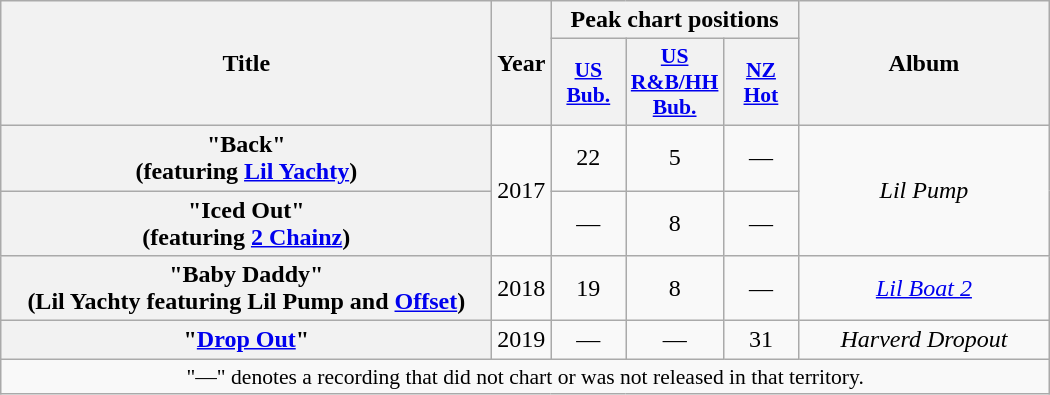<table class="wikitable plainrowheaders" style="text-align:center;">
<tr>
<th scope="col" rowspan="2" style="width:20em;">Title</th>
<th scope="col" rowspan="2" style="width:1em;">Year</th>
<th scope="col" colspan="3">Peak chart positions</th>
<th scope="col" rowspan="2" style="width:10em;">Album</th>
</tr>
<tr>
<th scope="col" style="width:3em;font-size:90%;"><a href='#'>US Bub.</a><br></th>
<th scope="col" style="width:3em;font-size:90%;"><a href='#'>US<br>R&B/HH<br>Bub.</a><br></th>
<th scope="col" style="width:3em;font-size:90%;"><a href='#'>NZ<br>Hot</a><br></th>
</tr>
<tr>
<th scope="row">"Back"<br><span>(featuring <a href='#'>Lil Yachty</a>)</span></th>
<td rowspan="2">2017</td>
<td>22</td>
<td>5</td>
<td>—</td>
<td rowspan="2"><em>Lil Pump</em></td>
</tr>
<tr>
<th scope="row">"Iced Out"<br><span>(featuring <a href='#'>2 Chainz</a>)</span></th>
<td>—</td>
<td>8</td>
<td>—</td>
</tr>
<tr>
<th scope="row">"Baby Daddy"<br><span>(Lil Yachty featuring Lil Pump and <a href='#'>Offset</a>)</span></th>
<td>2018</td>
<td>19</td>
<td>8</td>
<td>—</td>
<td><em><a href='#'>Lil Boat 2</a></em></td>
</tr>
<tr>
<th scope="row">"<a href='#'>Drop Out</a>"</th>
<td>2019</td>
<td>—</td>
<td>—</td>
<td>31</td>
<td><em>Harverd Dropout</em></td>
</tr>
<tr>
<td colspan="9" style="font-size:90%">"—" denotes a recording that did not chart or was not released in that territory.</td>
</tr>
</table>
